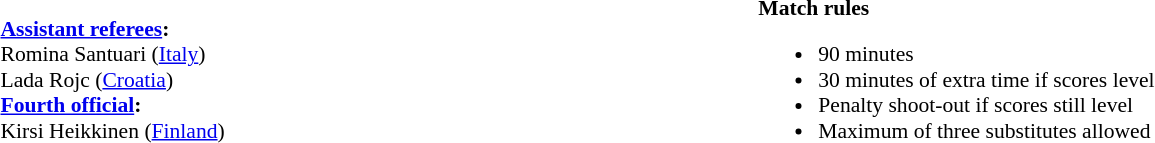<table style="width:100%; font-size:90%;">
<tr>
<td><br><strong><a href='#'>Assistant referees</a>:</strong>
<br>Romina Santuari (<a href='#'>Italy</a>)
<br>Lada Rojc (<a href='#'>Croatia</a>)
<br><strong><a href='#'>Fourth official</a>:</strong>
<br>Kirsi Heikkinen (<a href='#'>Finland</a>)</td>
<td style="width:60%; vertical-align:top;"><br><strong>Match rules</strong><ul><li>90 minutes</li><li>30 minutes of extra time if scores level</li><li>Penalty shoot-out if scores still level</li><li>Maximum of three substitutes allowed</li></ul></td>
</tr>
</table>
